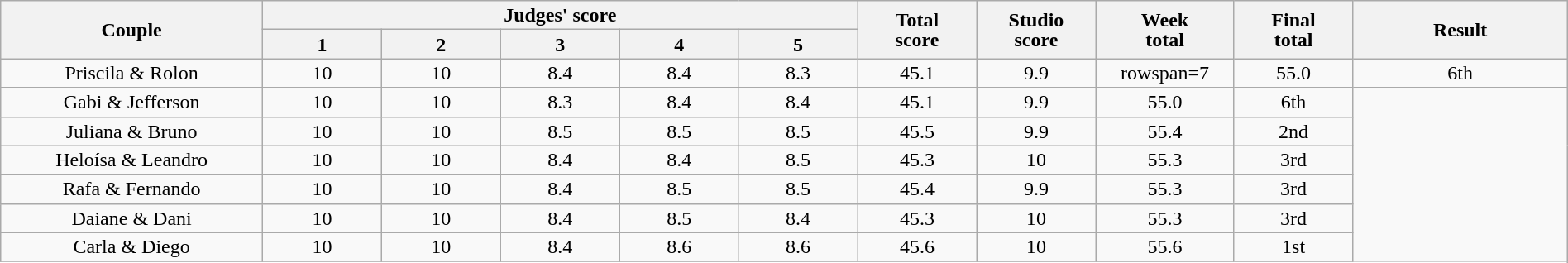<table class="wikitable" style="font-size:100%; line-height:16px; text-align:center" width="100%">
<tr>
<th rowspan=2 width="11.00%">Couple</th>
<th colspan=5 width="25.00%">Judges' score</th>
<th rowspan=2 width="05.00%">Total<br>score</th>
<th rowspan=2 width="05.00%">Studio<br>score</th>
<th rowspan=2 width="05.00%">Week<br>total</th>
<th rowspan=2 width="05.00%">Final<br>total</th>
<th rowspan=2 width="09.00%">Result</th>
</tr>
<tr>
<th width="05.00%">1</th>
<th width="05.00%">2</th>
<th width="05.00%">3</th>
<th width="05.00%">4</th>
<th width="05.00%">5</th>
</tr>
<tr>
<td>Priscila & Rolon</td>
<td>10</td>
<td>10</td>
<td>8.4</td>
<td>8.4</td>
<td>8.3</td>
<td>45.1</td>
<td>9.9</td>
<td>rowspan=7 </td>
<td>55.0</td>
<td>6th</td>
</tr>
<tr>
<td>Gabi & Jefferson</td>
<td>10</td>
<td>10</td>
<td>8.3</td>
<td>8.4</td>
<td>8.4</td>
<td>45.1</td>
<td>9.9</td>
<td>55.0</td>
<td>6th</td>
</tr>
<tr>
<td>Juliana & Bruno</td>
<td>10</td>
<td>10</td>
<td>8.5</td>
<td>8.5</td>
<td>8.5</td>
<td>45.5</td>
<td>9.9</td>
<td>55.4</td>
<td>2nd</td>
</tr>
<tr>
<td>Heloísa & Leandro</td>
<td>10</td>
<td>10</td>
<td>8.4</td>
<td>8.4</td>
<td>8.5</td>
<td>45.3</td>
<td>10</td>
<td>55.3</td>
<td>3rd</td>
</tr>
<tr>
<td>Rafa & Fernando</td>
<td>10</td>
<td>10</td>
<td>8.4</td>
<td>8.5</td>
<td>8.5</td>
<td>45.4</td>
<td>9.9</td>
<td>55.3</td>
<td>3rd</td>
</tr>
<tr>
<td>Daiane & Dani</td>
<td>10</td>
<td>10</td>
<td>8.4</td>
<td>8.5</td>
<td>8.4</td>
<td>45.3</td>
<td>10</td>
<td>55.3</td>
<td>3rd</td>
</tr>
<tr>
<td>Carla & Diego</td>
<td>10</td>
<td>10</td>
<td>8.4</td>
<td>8.6</td>
<td>8.6</td>
<td>45.6</td>
<td>10</td>
<td>55.6</td>
<td>1st</td>
</tr>
<tr>
</tr>
</table>
